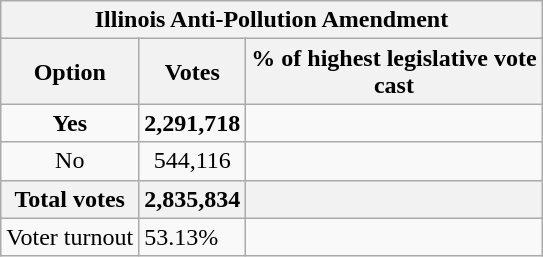<table class="wikitable">
<tr>
<th colspan=4 text align=center>Illinois Anti-Pollution Amendment</th>
</tr>
<tr>
<th>Option</th>
<th>Votes</th>
<th>% of highest legislative vote<br>cast</th>
</tr>
<tr>
<td text align=center><strong>Yes</strong></td>
<td text align=center><strong>2,291,718</strong></td>
<td text align=center></td>
</tr>
<tr>
<td text align=center>No</td>
<td text align=center>544,116</td>
<td text align=center></td>
</tr>
<tr>
<th text align=center>Total votes</th>
<th text align=center><strong>2,835,834</strong></th>
<th text align=center></th>
</tr>
<tr>
<td>Voter turnout</td>
<td>53.13%</td>
</tr>
</table>
